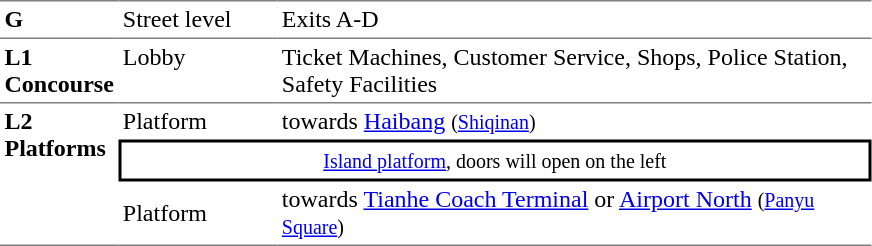<table table border=0 cellspacing=0 cellpadding=3>
<tr>
<td style="border-top:solid 1px gray;" width=50 valign=top><strong>G</strong></td>
<td style="border-top:solid 1px gray;" width=100 valign=top>Street level</td>
<td style="border-top:solid 1px gray;" width=390 valign=top>Exits A-D</td>
</tr>
<tr>
<td style="border-bottom:solid 1px gray; border-top:solid 1px gray;" valign=top width=50><strong>L1<br>Concourse</strong></td>
<td style="border-bottom:solid 1px gray; border-top:solid 1px gray;" valign=top width=100>Lobby</td>
<td style="border-bottom:solid 1px gray; border-top:solid 1px gray;" valign=top width=390>Ticket Machines, Customer Service, Shops, Police Station, Safety Facilities</td>
</tr>
<tr>
<td style="border-bottom:solid 1px gray;" rowspan=3 valign=top><strong>L2<br>Platforms</strong></td>
<td>Platform </td>
<td>  towards <a href='#'>Haibang</a> <small>(<a href='#'>Shiqinan</a>)</small></td>
</tr>
<tr>
<td style="border-right:solid 2px black;border-left:solid 2px black;border-top:solid 2px black;border-bottom:solid 2px black;text-align:center;" colspan=2><small><a href='#'>Island platform</a>, doors will open on the left</small></td>
</tr>
<tr>
<td style="border-bottom:solid 1px gray;">Platform </td>
<td style="border-bottom:solid 1px gray;"> towards <a href='#'>Tianhe Coach Terminal</a> or <a href='#'>Airport North</a> <small>(<a href='#'>Panyu Square</a>)</small> </td>
</tr>
</table>
